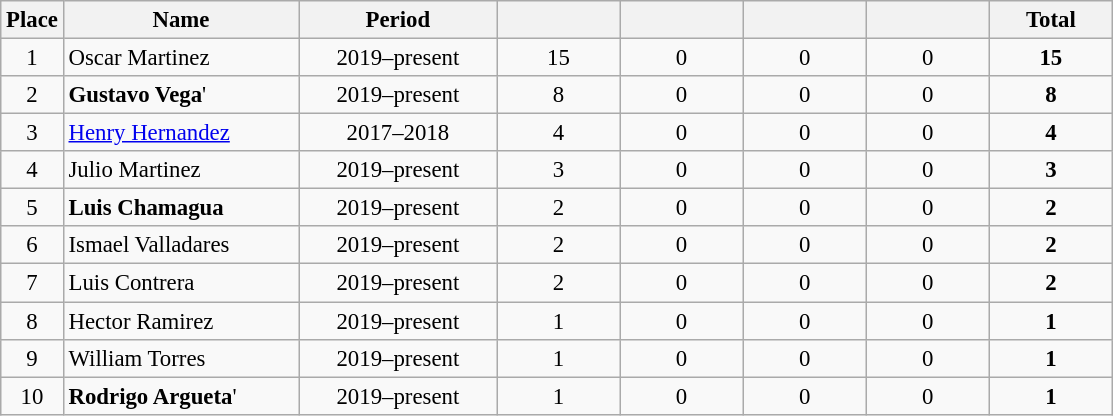<table class="wikitable sortable" style="font-size: 95%; text-align: center;">
<tr>
<th width=30>Place</th>
<th width=150>Name</th>
<th width=125>Period</th>
<th width=75></th>
<th width=75></th>
<th width=75></th>
<th width=75></th>
<th width=75><strong>Total</strong></th>
</tr>
<tr>
<td>1</td>
<td align="left"> Oscar Martinez</td>
<td>2019–present</td>
<td>15</td>
<td>0</td>
<td>0</td>
<td>0</td>
<td><strong>15</strong></td>
</tr>
<tr>
<td>2</td>
<td align="left"> <strong>Gustavo Vega</strong>'</td>
<td>2019–present</td>
<td>8</td>
<td>0</td>
<td>0</td>
<td>0</td>
<td><strong>8</strong></td>
</tr>
<tr>
<td>3</td>
<td align="left"> <a href='#'>Henry Hernandez</a></td>
<td>2017–2018</td>
<td>4</td>
<td>0</td>
<td>0</td>
<td>0</td>
<td><strong>4</strong></td>
</tr>
<tr>
<td>4</td>
<td align="left"> Julio Martinez</td>
<td>2019–present</td>
<td>3</td>
<td>0</td>
<td>0</td>
<td>0</td>
<td><strong>3</strong></td>
</tr>
<tr>
<td>5</td>
<td align="left"> <strong>Luis Chamagua</strong></td>
<td>2019–present</td>
<td>2</td>
<td>0</td>
<td>0</td>
<td>0</td>
<td><strong>2</strong></td>
</tr>
<tr>
<td>6</td>
<td align="left"> Ismael Valladares</td>
<td>2019–present</td>
<td>2</td>
<td>0</td>
<td>0</td>
<td>0</td>
<td><strong>2</strong></td>
</tr>
<tr>
<td>7</td>
<td align="left"> Luis Contrera</td>
<td>2019–present</td>
<td>2</td>
<td>0</td>
<td>0</td>
<td>0</td>
<td><strong>2</strong></td>
</tr>
<tr>
<td>8</td>
<td align="left"> Hector Ramirez</td>
<td>2019–present</td>
<td>1</td>
<td>0</td>
<td>0</td>
<td>0</td>
<td><strong>1</strong></td>
</tr>
<tr>
<td>9</td>
<td align="left"> William Torres</td>
<td>2019–present</td>
<td>1</td>
<td>0</td>
<td>0</td>
<td>0</td>
<td><strong>1</strong></td>
</tr>
<tr>
<td>10</td>
<td align="left"> <strong>Rodrigo Argueta</strong>'</td>
<td>2019–present</td>
<td>1</td>
<td>0</td>
<td>0</td>
<td>0</td>
<td><strong>1</strong></td>
</tr>
</table>
